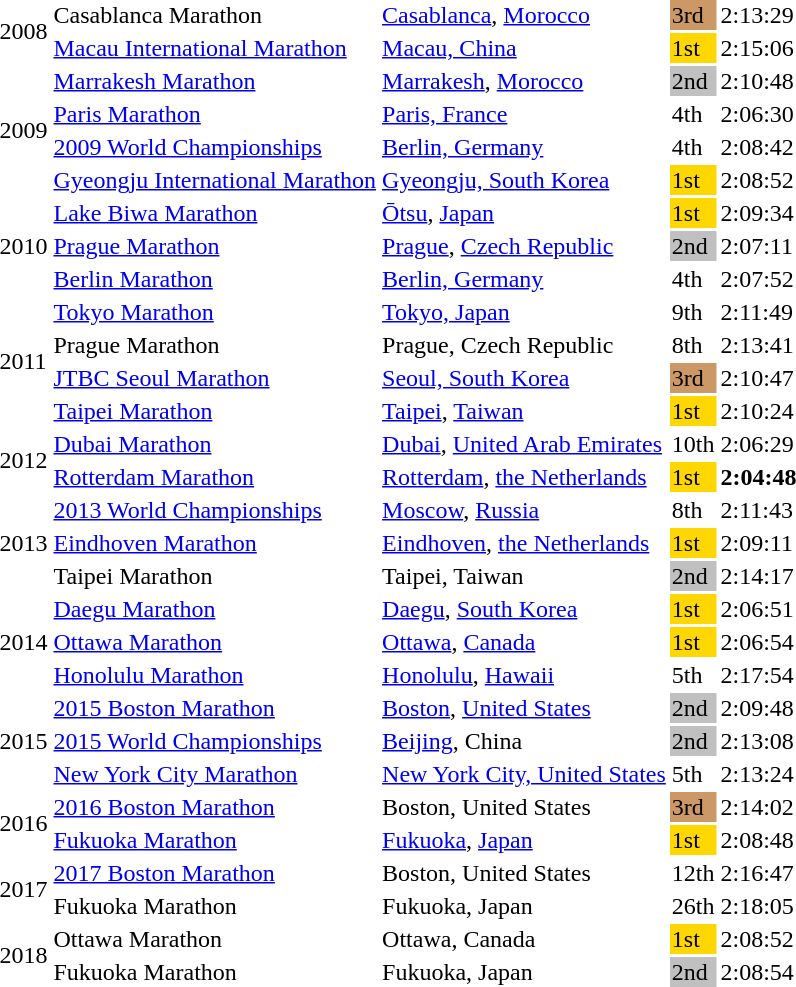<table>
<tr>
<td rowspan=2>2008</td>
<td>Casablanca Marathon</td>
<td><a href='#'>Casablanca</a>, <a href='#'>Morocco</a></td>
<td bgcolor="cc9966">3rd</td>
<td>2:13:29</td>
</tr>
<tr>
<td><a href='#'>Macau International Marathon</a></td>
<td><a href='#'>Macau, China</a></td>
<td bgcolor="gold">1st</td>
<td>2:15:06</td>
</tr>
<tr>
<td rowspan=4>2009</td>
<td><a href='#'>Marrakesh Marathon</a></td>
<td><a href='#'>Marrakesh</a>, <a href='#'>Morocco</a></td>
<td bgcolor="silver">2nd</td>
<td>2:10:48</td>
</tr>
<tr>
<td><a href='#'>Paris Marathon</a></td>
<td><a href='#'>Paris, France</a></td>
<td>4th</td>
<td>2:06:30</td>
</tr>
<tr>
<td><a href='#'>2009 World Championships</a></td>
<td><a href='#'>Berlin, Germany</a></td>
<td>4th</td>
<td>2:08:42</td>
</tr>
<tr>
<td><a href='#'>Gyeongju International Marathon</a></td>
<td><a href='#'>Gyeongju, South Korea</a></td>
<td bgcolor="gold">1st</td>
<td>2:08:52</td>
</tr>
<tr>
<td rowspan=3>2010</td>
<td><a href='#'>Lake Biwa Marathon</a></td>
<td><a href='#'>Ōtsu</a>, <a href='#'>Japan</a></td>
<td bgcolor="gold">1st</td>
<td>2:09:34</td>
</tr>
<tr>
<td><a href='#'>Prague Marathon</a></td>
<td><a href='#'>Prague</a>, <a href='#'>Czech Republic</a></td>
<td bgcolor="silver">2nd</td>
<td>2:07:11</td>
</tr>
<tr>
<td><a href='#'>Berlin Marathon</a></td>
<td><a href='#'>Berlin, Germany</a></td>
<td>4th</td>
<td>2:07:52</td>
</tr>
<tr>
<td rowspan=4>2011</td>
<td><a href='#'>Tokyo Marathon</a></td>
<td><a href='#'>Tokyo, Japan</a></td>
<td>9th</td>
<td>2:11:49</td>
</tr>
<tr>
<td>Prague Marathon</td>
<td>Prague, Czech Republic</td>
<td>8th</td>
<td>2:13:41</td>
</tr>
<tr>
<td><a href='#'>JTBC Seoul Marathon</a></td>
<td><a href='#'>Seoul, South Korea</a></td>
<td bgcolor="cc9966">3rd</td>
<td>2:10:47</td>
</tr>
<tr>
<td><a href='#'>Taipei Marathon</a></td>
<td><a href='#'>Taipei</a>, <a href='#'>Taiwan</a></td>
<td bgcolor="gold">1st</td>
<td>2:10:24</td>
</tr>
<tr>
<td rowspan=2>2012</td>
<td><a href='#'>Dubai Marathon</a></td>
<td><a href='#'>Dubai</a>, <a href='#'>United Arab Emirates</a></td>
<td>10th</td>
<td>2:06:29</td>
</tr>
<tr>
<td><a href='#'>Rotterdam Marathon</a></td>
<td><a href='#'>Rotterdam</a>, <a href='#'>the Netherlands</a></td>
<td bgcolor="gold">1st</td>
<td><strong>2:04:48</strong></td>
</tr>
<tr>
<td rowspan=3>2013</td>
<td><a href='#'>2013 World Championships</a></td>
<td><a href='#'>Moscow</a>, <a href='#'>Russia</a></td>
<td>8th</td>
<td>2:11:43</td>
</tr>
<tr>
<td><a href='#'>Eindhoven Marathon</a></td>
<td><a href='#'>Eindhoven</a>, <a href='#'>the Netherlands</a></td>
<td bgcolor="gold">1st</td>
<td>2:09:11</td>
</tr>
<tr>
<td>Taipei Marathon</td>
<td>Taipei, Taiwan</td>
<td bgcolor="silver">2nd</td>
<td>2:14:17</td>
</tr>
<tr>
<td rowspan=3>2014</td>
<td><a href='#'>Daegu Marathon</a></td>
<td><a href='#'>Daegu</a>, <a href='#'>South Korea</a></td>
<td bgcolor="gold">1st</td>
<td>2:06:51</td>
</tr>
<tr>
<td><a href='#'>Ottawa Marathon</a></td>
<td><a href='#'>Ottawa</a>, <a href='#'>Canada</a></td>
<td bgcolor="gold">1st</td>
<td>2:06:54</td>
</tr>
<tr>
<td><a href='#'>Honolulu Marathon</a></td>
<td><a href='#'>Honolulu</a>, <a href='#'>Hawaii</a></td>
<td>5th</td>
<td>2:17:54</td>
</tr>
<tr>
<td rowspan=3>2015</td>
<td><a href='#'>2015 Boston Marathon</a></td>
<td><a href='#'>Boston</a>, <a href='#'>United States</a></td>
<td bgcolor="silver">2nd</td>
<td>2:09:48</td>
</tr>
<tr>
<td><a href='#'>2015 World Championships</a></td>
<td><a href='#'>Beijing</a>, China</td>
<td bgcolor="silver">2nd</td>
<td>2:13:08</td>
</tr>
<tr>
<td><a href='#'>New York City Marathon</a></td>
<td><a href='#'>New York City, United States</a></td>
<td>5th</td>
<td>2:13:24</td>
</tr>
<tr>
<td rowspan=2>2016</td>
<td><a href='#'>2016 Boston Marathon</a></td>
<td>Boston, United States</td>
<td bgcolor="cc9966">3rd</td>
<td>2:14:02</td>
</tr>
<tr>
<td><a href='#'>Fukuoka Marathon</a></td>
<td><a href='#'>Fukuoka</a>, <a href='#'>Japan</a></td>
<td bgcolor="gold">1st</td>
<td>2:08:48</td>
</tr>
<tr>
<td rowspan=2>2017</td>
<td><a href='#'>2017 Boston Marathon</a></td>
<td>Boston, United States</td>
<td>12th</td>
<td>2:16:47</td>
</tr>
<tr>
<td>Fukuoka Marathon</td>
<td>Fukuoka, Japan</td>
<td>26th</td>
<td>2:18:05</td>
</tr>
<tr>
<td rowspan=2>2018</td>
<td>Ottawa Marathon</td>
<td>Ottawa, Canada</td>
<td bgcolor="gold">1st</td>
<td>2:08:52</td>
</tr>
<tr>
<td>Fukuoka Marathon</td>
<td>Fukuoka, Japan</td>
<td bgcolor="silver">2nd</td>
<td>2:08:54</td>
</tr>
</table>
